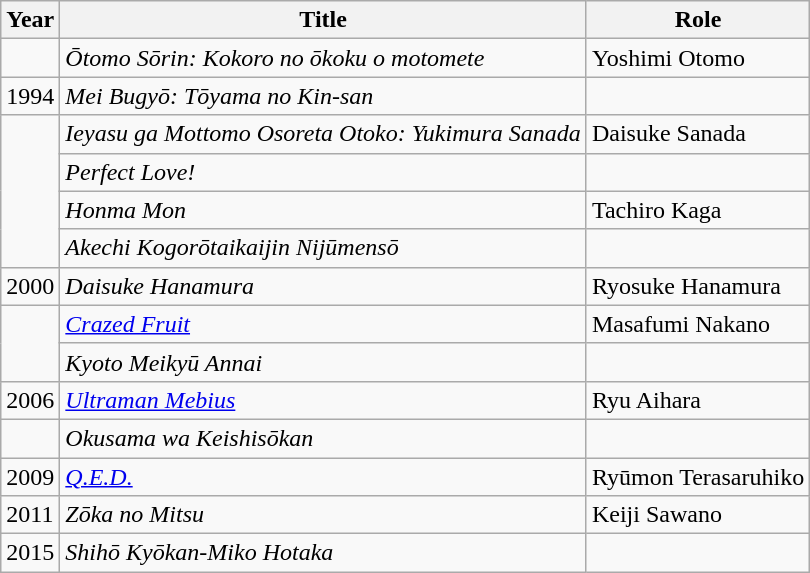<table class="wikitable">
<tr>
<th>Year</th>
<th>Title</th>
<th>Role</th>
</tr>
<tr>
<td></td>
<td><em>Ōtomo Sōrin: Kokoro no ōkoku o motomete</em></td>
<td>Yoshimi Otomo</td>
</tr>
<tr>
<td>1994</td>
<td><em>Mei Bugyō: Tōyama no Kin-san</em></td>
<td></td>
</tr>
<tr>
<td rowspan="4"></td>
<td><em>Ieyasu ga Mottomo Osoreta Otoko: Yukimura Sanada</em></td>
<td>Daisuke Sanada</td>
</tr>
<tr>
<td><em>Perfect Love!</em></td>
<td></td>
</tr>
<tr>
<td><em>Honma Mon</em></td>
<td>Tachiro Kaga</td>
</tr>
<tr>
<td><em>Akechi Kogorōtaikaijin Nijūmensō</em></td>
<td></td>
</tr>
<tr>
<td>2000</td>
<td><em>Daisuke Hanamura</em></td>
<td>Ryosuke Hanamura</td>
</tr>
<tr>
<td rowspan="2"></td>
<td><em><a href='#'>Crazed Fruit</a></em></td>
<td>Masafumi Nakano</td>
</tr>
<tr>
<td><em>Kyoto Meikyū Annai</em></td>
<td></td>
</tr>
<tr>
<td>2006</td>
<td><em><a href='#'>Ultraman Mebius</a></em></td>
<td>Ryu Aihara</td>
</tr>
<tr>
<td></td>
<td><em>Okusama wa Keishisōkan</em></td>
<td></td>
</tr>
<tr>
<td>2009</td>
<td><em><a href='#'>Q.E.D.</a></em></td>
<td>Ryūmon Terasaruhiko</td>
</tr>
<tr>
<td>2011</td>
<td><em>Zōka no Mitsu</em></td>
<td>Keiji Sawano</td>
</tr>
<tr>
<td>2015</td>
<td><em>Shihō Kyōkan-Miko Hotaka</em></td>
<td></td>
</tr>
</table>
